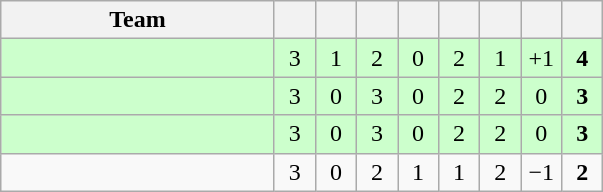<table class="wikitable" style="text-align:center">
<tr>
<th style="width:175px">Team</th>
<th width="20"></th>
<th width="20"></th>
<th width="20"></th>
<th width="20"></th>
<th width="20"></th>
<th width="20"></th>
<th width="20"></th>
<th width="20"></th>
</tr>
<tr style="background:#cfc">
<td align="left"></td>
<td>3</td>
<td>1</td>
<td>2</td>
<td>0</td>
<td>2</td>
<td>1</td>
<td>+1</td>
<td><strong>4</strong></td>
</tr>
<tr style="background:#cfc">
<td align="left"></td>
<td>3</td>
<td>0</td>
<td>3</td>
<td>0</td>
<td>2</td>
<td>2</td>
<td>0</td>
<td><strong>3</strong></td>
</tr>
<tr style="background:#cfc">
<td align="left"></td>
<td>3</td>
<td>0</td>
<td>3</td>
<td>0</td>
<td>2</td>
<td>2</td>
<td>0</td>
<td><strong>3</strong></td>
</tr>
<tr>
<td align="left"></td>
<td>3</td>
<td>0</td>
<td>2</td>
<td>1</td>
<td>1</td>
<td>2</td>
<td>−1</td>
<td><strong>2</strong></td>
</tr>
</table>
